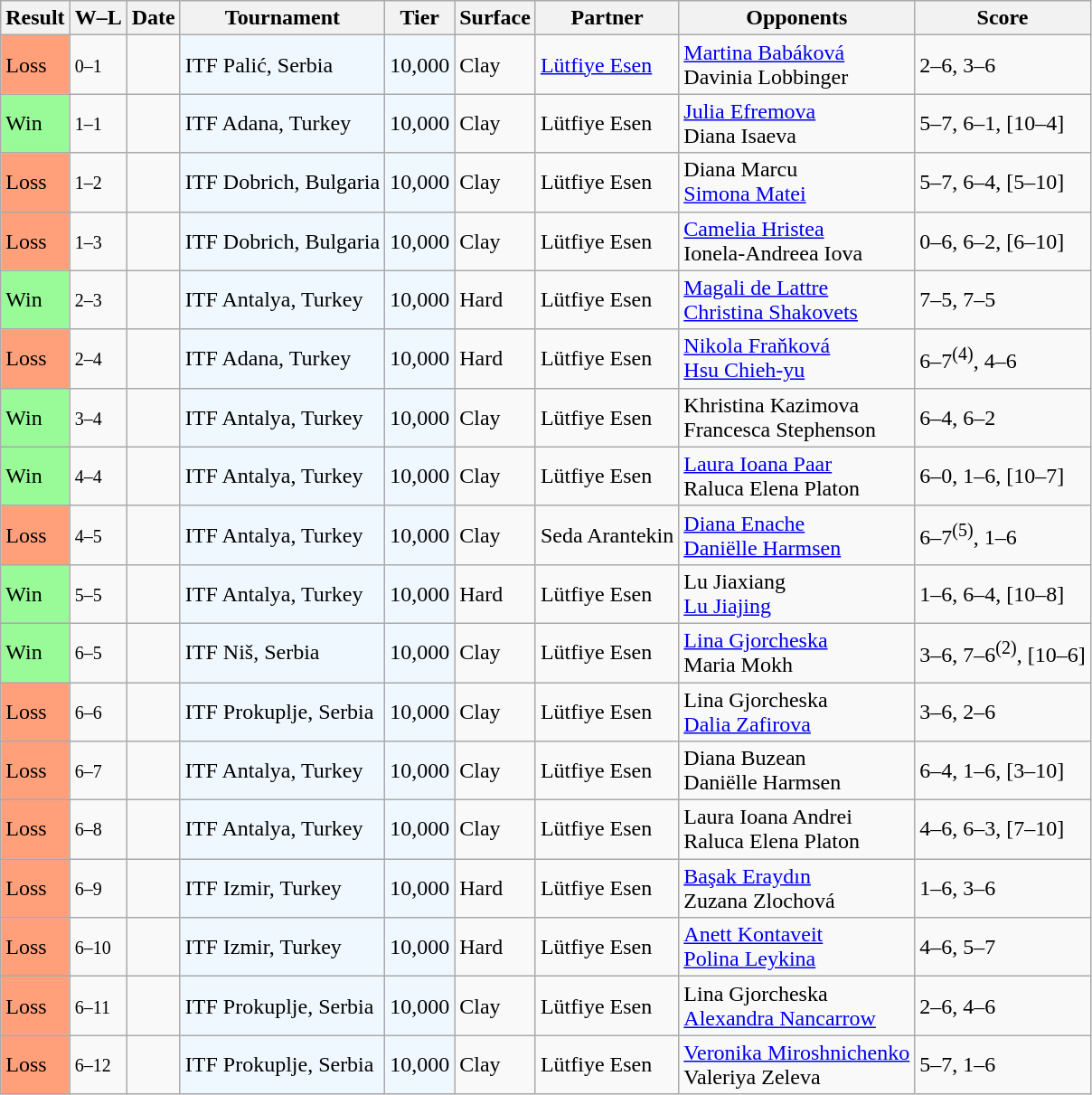<table class="sortable wikitable">
<tr>
<th>Result</th>
<th class="unsortable">W–L</th>
<th>Date</th>
<th>Tournament</th>
<th>Tier</th>
<th>Surface</th>
<th>Partner</th>
<th>Opponents</th>
<th class="unsortable">Score</th>
</tr>
<tr>
<td style="background:#ffa07a;">Loss</td>
<td><small>0–1</small></td>
<td></td>
<td style="background:#f0f8ff;">ITF Palić, Serbia</td>
<td style="background:#f0f8ff;">10,000</td>
<td>Clay</td>
<td> <a href='#'>Lütfiye Esen</a></td>
<td> <a href='#'>Martina Babáková</a> <br>  Davinia Lobbinger</td>
<td>2–6, 3–6</td>
</tr>
<tr>
<td style="background:#98fb98;">Win</td>
<td><small>1–1</small></td>
<td></td>
<td style="background:#f0f8ff;">ITF Adana, Turkey</td>
<td style="background:#f0f8ff;">10,000</td>
<td>Clay</td>
<td> Lütfiye Esen</td>
<td> <a href='#'>Julia Efremova</a> <br>  Diana Isaeva</td>
<td>5–7, 6–1, [10–4]</td>
</tr>
<tr>
<td style="background:#ffa07a;">Loss</td>
<td><small>1–2</small></td>
<td></td>
<td style="background:#f0f8ff;">ITF Dobrich, Bulgaria</td>
<td style="background:#f0f8ff;">10,000</td>
<td>Clay</td>
<td> Lütfiye Esen</td>
<td> Diana Marcu <br>  <a href='#'>Simona Matei</a></td>
<td>5–7, 6–4, [5–10]</td>
</tr>
<tr>
<td style="background:#ffa07a;">Loss</td>
<td><small>1–3</small></td>
<td></td>
<td style="background:#f0f8ff;">ITF Dobrich, Bulgaria</td>
<td style="background:#f0f8ff;">10,000</td>
<td>Clay</td>
<td> Lütfiye Esen</td>
<td> <a href='#'>Camelia Hristea</a> <br>  Ionela-Andreea Iova</td>
<td>0–6, 6–2, [6–10]</td>
</tr>
<tr>
<td style="background:#98fb98;">Win</td>
<td><small>2–3</small></td>
<td></td>
<td style="background:#f0f8ff;">ITF Antalya, Turkey</td>
<td style="background:#f0f8ff;">10,000</td>
<td>Hard</td>
<td> Lütfiye Esen</td>
<td> <a href='#'>Magali de Lattre</a> <br>  <a href='#'>Christina Shakovets</a></td>
<td>7–5, 7–5</td>
</tr>
<tr>
<td style="background:#ffa07a;">Loss</td>
<td><small>2–4</small></td>
<td></td>
<td style="background:#f0f8ff;">ITF Adana, Turkey</td>
<td style="background:#f0f8ff;">10,000</td>
<td>Hard</td>
<td> Lütfiye Esen</td>
<td> <a href='#'>Nikola Fraňková</a> <br>  <a href='#'>Hsu Chieh-yu</a></td>
<td>6–7<sup>(4)</sup>, 4–6</td>
</tr>
<tr>
<td style="background:#98fb98;">Win</td>
<td><small>3–4</small></td>
<td></td>
<td style="background:#f0f8ff;">ITF Antalya, Turkey</td>
<td style="background:#f0f8ff;">10,000</td>
<td>Clay</td>
<td> Lütfiye Esen</td>
<td> Khristina Kazimova <br>  Francesca Stephenson</td>
<td>6–4, 6–2</td>
</tr>
<tr>
<td style="background:#98fb98;">Win</td>
<td><small>4–4</small></td>
<td></td>
<td style="background:#f0f8ff;">ITF Antalya, Turkey</td>
<td style="background:#f0f8ff;">10,000</td>
<td>Clay</td>
<td> Lütfiye Esen</td>
<td> <a href='#'>Laura Ioana Paar</a> <br>  Raluca Elena Platon</td>
<td>6–0, 1–6, [10–7]</td>
</tr>
<tr>
<td style="background:#ffa07a;">Loss</td>
<td><small>4–5</small></td>
<td></td>
<td style="background:#f0f8ff;">ITF Antalya, Turkey</td>
<td style="background:#f0f8ff;">10,000</td>
<td>Clay</td>
<td> Seda Arantekin</td>
<td> <a href='#'>Diana Enache</a> <br>  <a href='#'>Daniëlle Harmsen</a></td>
<td>6–7<sup>(5)</sup>, 1–6</td>
</tr>
<tr>
<td style="background:#98fb98;">Win</td>
<td><small>5–5</small></td>
<td></td>
<td style="background:#f0f8ff;">ITF Antalya, Turkey</td>
<td style="background:#f0f8ff;">10,000</td>
<td>Hard</td>
<td> Lütfiye Esen</td>
<td> Lu Jiaxiang  <br>  <a href='#'>Lu Jiajing</a></td>
<td>1–6, 6–4, [10–8]</td>
</tr>
<tr>
<td style="background:#98fb98;">Win</td>
<td><small>6–5</small></td>
<td></td>
<td style="background:#f0f8ff;">ITF Niš, Serbia</td>
<td style="background:#f0f8ff;">10,000</td>
<td>Clay</td>
<td> Lütfiye Esen</td>
<td> <a href='#'>Lina Gjorcheska</a> <br>  Maria Mokh</td>
<td>3–6, 7–6<sup>(2)</sup>, [10–6]</td>
</tr>
<tr>
<td style="background:#ffa07a;">Loss</td>
<td><small>6–6</small></td>
<td></td>
<td style="background:#f0f8ff;">ITF Prokuplje, Serbia</td>
<td style="background:#f0f8ff;">10,000</td>
<td>Clay</td>
<td> Lütfiye Esen</td>
<td> Lina Gjorcheska <br>  <a href='#'>Dalia Zafirova</a></td>
<td>3–6, 2–6</td>
</tr>
<tr>
<td style="background:#ffa07a;">Loss</td>
<td><small>6–7</small></td>
<td></td>
<td style="background:#f0f8ff;">ITF Antalya, Turkey</td>
<td style="background:#f0f8ff;">10,000</td>
<td>Clay</td>
<td> Lütfiye Esen</td>
<td> Diana Buzean <br>  Daniëlle Harmsen</td>
<td>6–4, 1–6, [3–10]</td>
</tr>
<tr>
<td style="background:#ffa07a;">Loss</td>
<td><small>6–8</small></td>
<td></td>
<td style="background:#f0f8ff;">ITF Antalya, Turkey</td>
<td style="background:#f0f8ff;">10,000</td>
<td>Clay</td>
<td> Lütfiye Esen</td>
<td> Laura Ioana Andrei <br>  Raluca Elena Platon</td>
<td>4–6, 6–3, [7–10]</td>
</tr>
<tr>
<td style="background:#ffa07a;">Loss</td>
<td><small>6–9</small></td>
<td></td>
<td style="background:#f0f8ff;">ITF Izmir, Turkey</td>
<td style="background:#f0f8ff;">10,000</td>
<td>Hard</td>
<td> Lütfiye Esen</td>
<td> <a href='#'>Başak Eraydın</a> <br>  Zuzana Zlochová</td>
<td>1–6, 3–6</td>
</tr>
<tr>
<td style="background:#ffa07a;">Loss</td>
<td><small>6–10</small></td>
<td></td>
<td style="background:#f0f8ff;">ITF Izmir, Turkey</td>
<td style="background:#f0f8ff;">10,000</td>
<td>Hard</td>
<td> Lütfiye Esen</td>
<td> <a href='#'>Anett Kontaveit</a> <br>  <a href='#'>Polina Leykina</a></td>
<td>4–6, 5–7</td>
</tr>
<tr>
<td style="background:#ffa07a;">Loss</td>
<td><small>6–11</small></td>
<td></td>
<td style="background:#f0f8ff;">ITF Prokuplje, Serbia</td>
<td style="background:#f0f8ff;">10,000</td>
<td>Clay</td>
<td> Lütfiye Esen</td>
<td> Lina Gjorcheska <br>  <a href='#'>Alexandra Nancarrow</a></td>
<td>2–6, 4–6</td>
</tr>
<tr>
<td style="background:#ffa07a;">Loss</td>
<td><small>6–12</small></td>
<td></td>
<td style="background:#f0f8ff;">ITF Prokuplje, Serbia</td>
<td style="background:#f0f8ff;">10,000</td>
<td>Clay</td>
<td> Lütfiye Esen</td>
<td> <a href='#'>Veronika Miroshnichenko</a> <br>  Valeriya Zeleva</td>
<td>5–7, 1–6</td>
</tr>
</table>
